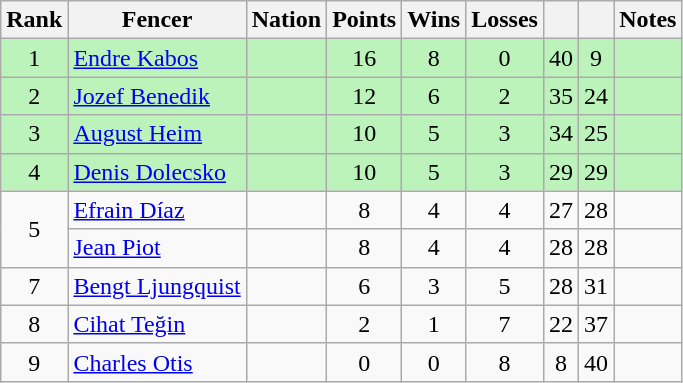<table class="wikitable sortable" style="text-align: center;">
<tr>
<th>Rank</th>
<th>Fencer</th>
<th>Nation</th>
<th>Points</th>
<th>Wins</th>
<th>Losses</th>
<th></th>
<th></th>
<th>Notes</th>
</tr>
<tr style="background:#bbf3bb;">
<td>1</td>
<td align=left><a href='#'>Endre Kabos</a></td>
<td align=left></td>
<td>16</td>
<td>8</td>
<td>0</td>
<td>40</td>
<td>9</td>
<td></td>
</tr>
<tr style="background:#bbf3bb;">
<td>2</td>
<td align=left><a href='#'>Jozef Benedik</a></td>
<td align=left></td>
<td>12</td>
<td>6</td>
<td>2</td>
<td>35</td>
<td>24</td>
<td></td>
</tr>
<tr style="background:#bbf3bb;">
<td>3</td>
<td align=left><a href='#'>August Heim</a></td>
<td align=left></td>
<td>10</td>
<td>5</td>
<td>3</td>
<td>34</td>
<td>25</td>
<td></td>
</tr>
<tr style="background:#bbf3bb;">
<td>4</td>
<td align=left><a href='#'>Denis Dolecsko</a></td>
<td align=left></td>
<td>10</td>
<td>5</td>
<td>3</td>
<td>29</td>
<td>29</td>
<td></td>
</tr>
<tr>
<td rowspan=2>5</td>
<td align=left><a href='#'>Efrain Díaz</a></td>
<td align=left></td>
<td>8</td>
<td>4</td>
<td>4</td>
<td>27</td>
<td>28</td>
<td></td>
</tr>
<tr>
<td align=left><a href='#'>Jean Piot</a></td>
<td align=left></td>
<td>8</td>
<td>4</td>
<td>4</td>
<td>28</td>
<td>28</td>
<td></td>
</tr>
<tr>
<td>7</td>
<td align=left><a href='#'>Bengt Ljungquist</a></td>
<td align=left></td>
<td>6</td>
<td>3</td>
<td>5</td>
<td>28</td>
<td>31</td>
<td></td>
</tr>
<tr>
<td>8</td>
<td align=left><a href='#'>Cihat Teğin</a></td>
<td align=left></td>
<td>2</td>
<td>1</td>
<td>7</td>
<td>22</td>
<td>37</td>
<td></td>
</tr>
<tr>
<td>9</td>
<td align=left><a href='#'>Charles Otis</a></td>
<td align=left></td>
<td>0</td>
<td>0</td>
<td>8</td>
<td>8</td>
<td>40</td>
<td></td>
</tr>
</table>
